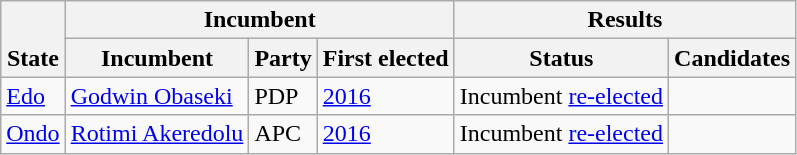<table class="wikitable sortable">
<tr valign=bottom>
<th rowspan=2>State</th>
<th colspan=3>Incumbent</th>
<th colspan=2>Results</th>
</tr>
<tr valign=bottom>
<th>Incumbent</th>
<th>Party</th>
<th>First elected</th>
<th>Status</th>
<th>Candidates</th>
</tr>
<tr>
<td><a href='#'>Edo</a></td>
<td><a href='#'>Godwin Obaseki</a></td>
<td>PDP</td>
<td><a href='#'>2016</a></td>
<td>Incumbent <a href='#'>re-elected</a></td>
<td nowrap></td>
</tr>
<tr>
<td><a href='#'>Ondo</a></td>
<td><a href='#'>Rotimi Akeredolu</a></td>
<td>APC</td>
<td><a href='#'>2016</a></td>
<td>Incumbent <a href='#'>re-elected</a></td>
<td nowrap></td>
</tr>
</table>
